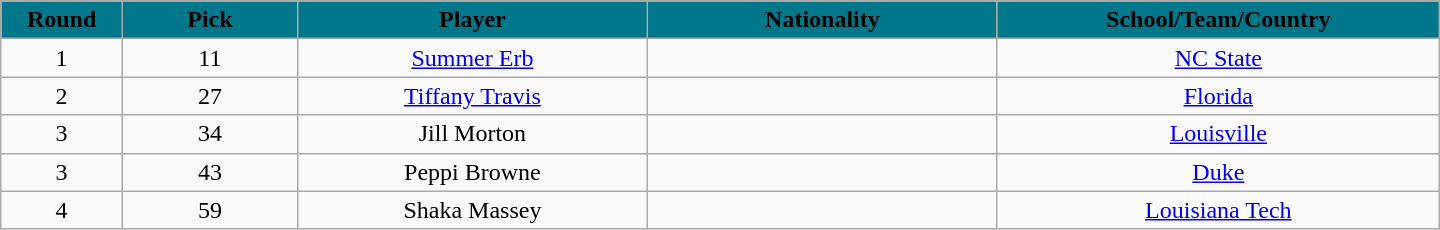<table class="wikitable" style="text-align:center; width:60em">
<tr>
<th style="background: #00778B" width="2%"><span>Round</span></th>
<th style="background: #00778B" width="5%"><span>Pick</span></th>
<th style="background: #00778B" width="10%"><span>Player</span></th>
<th style="background: #00778B" width="10%"><span>Nationality</span></th>
<th style="background: #00778B" width="10%"><span>School/Team/Country</span></th>
</tr>
<tr>
<td>1</td>
<td>11</td>
<td><a href='#'>Summer Erb</a></td>
<td></td>
<td><a href='#'>NC State</a></td>
</tr>
<tr>
<td>2</td>
<td>27</td>
<td><a href='#'>Tiffany Travis</a></td>
<td></td>
<td><a href='#'>Florida</a></td>
</tr>
<tr>
<td>3</td>
<td>34</td>
<td>Jill Morton</td>
<td></td>
<td><a href='#'>Louisville</a></td>
</tr>
<tr>
<td>3</td>
<td>43</td>
<td>Peppi Browne</td>
<td></td>
<td><a href='#'>Duke</a></td>
</tr>
<tr>
<td>4</td>
<td>59</td>
<td>Shaka Massey</td>
<td></td>
<td><a href='#'>Louisiana Tech</a></td>
</tr>
</table>
